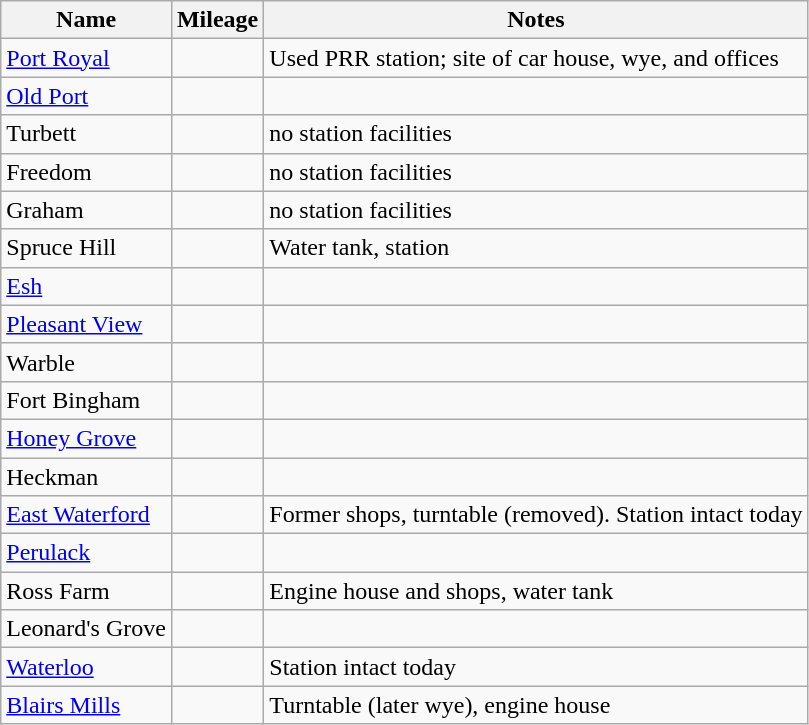<table class="wikitable">
<tr>
<th>Name</th>
<th>Mileage</th>
<th>Notes</th>
</tr>
<tr>
<td><a href='#'>Port Royal</a></td>
<td></td>
<td>Used PRR station; site of car house, wye, and offices</td>
</tr>
<tr>
<td><a href='#'>Old Port</a></td>
<td></td>
<td></td>
</tr>
<tr>
<td>Turbett</td>
<td></td>
<td>no station facilities</td>
</tr>
<tr>
<td>Freedom</td>
<td></td>
<td>no station facilities</td>
</tr>
<tr>
<td>Graham</td>
<td></td>
<td>no station facilities</td>
</tr>
<tr>
<td>Spruce Hill</td>
<td></td>
<td>Water tank, station</td>
</tr>
<tr>
<td><a href='#'>Esh</a></td>
<td></td>
<td></td>
</tr>
<tr>
<td><a href='#'>Pleasant View</a></td>
<td></td>
<td></td>
</tr>
<tr>
<td>Warble</td>
<td></td>
<td></td>
</tr>
<tr>
<td>Fort Bingham</td>
<td></td>
<td></td>
</tr>
<tr>
<td><a href='#'>Honey Grove</a></td>
<td></td>
<td></td>
</tr>
<tr>
<td>Heckman</td>
<td></td>
<td></td>
</tr>
<tr>
<td><a href='#'>East Waterford</a></td>
<td></td>
<td>Former shops, turntable (removed). Station intact today</td>
</tr>
<tr>
<td><a href='#'>Perulack</a></td>
<td></td>
<td></td>
</tr>
<tr>
<td>Ross Farm</td>
<td></td>
<td>Engine house and shops, water tank</td>
</tr>
<tr>
<td>Leonard's Grove</td>
<td></td>
<td></td>
</tr>
<tr>
<td><a href='#'>Waterloo</a></td>
<td></td>
<td>Station intact today</td>
</tr>
<tr>
<td><a href='#'>Blairs Mills</a></td>
<td></td>
<td>Turntable (later wye), engine house</td>
</tr>
</table>
